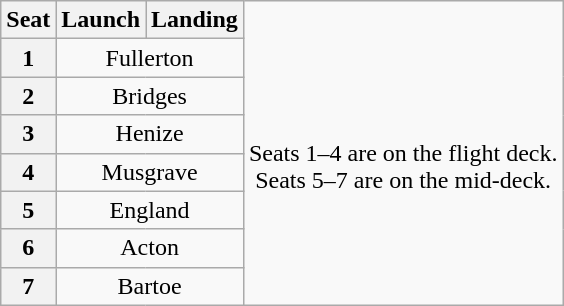<table class="wikitable" style="text-align:center">
<tr>
<th>Seat</th>
<th>Launch</th>
<th>Landing</th>
<td rowspan=8><br>Seats 1–4 are on the flight deck.<br>Seats 5–7 are on the mid-deck.</td>
</tr>
<tr>
<th>1</th>
<td colspan=2>Fullerton</td>
</tr>
<tr>
<th>2</th>
<td colspan=2>Bridges</td>
</tr>
<tr>
<th>3</th>
<td colspan=2>Henize</td>
</tr>
<tr>
<th>4</th>
<td colspan=2>Musgrave</td>
</tr>
<tr>
<th>5</th>
<td colspan=2>England</td>
</tr>
<tr>
<th>6</th>
<td colspan=2>Acton</td>
</tr>
<tr>
<th>7</th>
<td colspan=2>Bartoe</td>
</tr>
</table>
